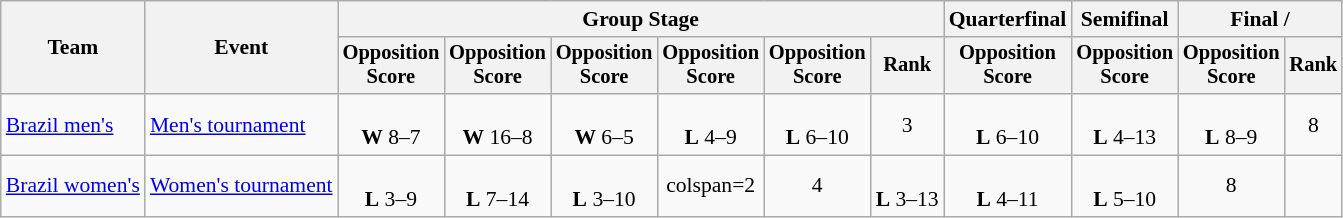<table class="wikitable" style="font-size:90%">
<tr>
<th rowspan=2>Team</th>
<th rowspan=2>Event</th>
<th colspan=6>Group Stage</th>
<th>Quarterfinal</th>
<th>Semifinal</th>
<th colspan=2>Final / </th>
</tr>
<tr style="font-size:95%">
<th>Opposition<br>Score</th>
<th>Opposition<br>Score</th>
<th>Opposition<br>Score</th>
<th>Opposition<br>Score</th>
<th>Opposition<br>Score</th>
<th>Rank</th>
<th>Opposition<br>Score</th>
<th>Opposition<br>Score</th>
<th>Opposition<br>Score</th>
<th>Rank</th>
</tr>
<tr align=center>
<td align=left><a href='#'>Brazil men's</a></td>
<td align=left><a href='#'>Men's tournament</a></td>
<td><br><strong>W</strong> 8–7</td>
<td><br><strong>W</strong> 16–8</td>
<td><br><strong>W</strong> 6–5</td>
<td><br><strong>L</strong> 4–9</td>
<td><br><strong>L</strong> 6–10</td>
<td>3</td>
<td><br><strong>L</strong> 6–10</td>
<td><br><strong>L</strong> 4–13</td>
<td><br><strong>L</strong> 8–9</td>
<td>8</td>
</tr>
<tr align=center>
<td align=left><a href='#'>Brazil women's</a></td>
<td align=left><a href='#'>Women's tournament</a></td>
<td><br><strong>L</strong> 3–9</td>
<td><br><strong>L</strong> 7–14</td>
<td><br><strong>L</strong> 3–10</td>
<td>colspan=2 </td>
<td>4</td>
<td><br><strong>L</strong> 3–13</td>
<td><br><strong>L</strong> 4–11</td>
<td><br><strong>L</strong> 5–10</td>
<td>8</td>
</tr>
</table>
